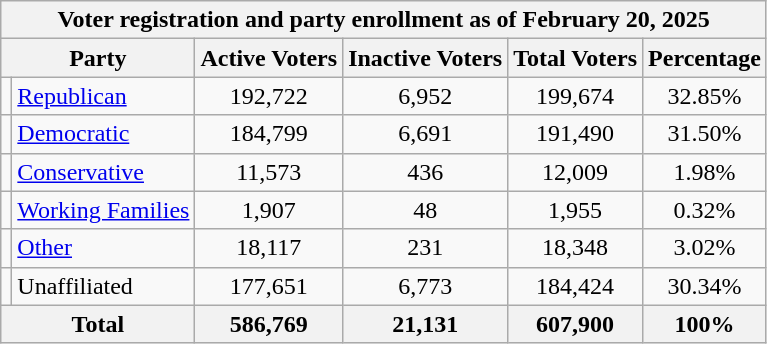<table class=wikitable>
<tr>
<th colspan = 6>Voter registration and party enrollment as of February 20, 2025</th>
</tr>
<tr>
<th colspan = 2>Party</th>
<th>Active Voters</th>
<th>Inactive Voters</th>
<th>Total Voters</th>
<th>Percentage</th>
</tr>
<tr>
<td></td>
<td><a href='#'>Republican</a></td>
<td align = center>192,722</td>
<td align = center>6,952</td>
<td align = center>199,674</td>
<td align = center>32.85%</td>
</tr>
<tr>
<td></td>
<td><a href='#'>Democratic</a></td>
<td align = center>184,799</td>
<td align = center>6,691</td>
<td align = center>191,490</td>
<td align = center>31.50%</td>
</tr>
<tr>
<td></td>
<td><a href='#'>Conservative</a></td>
<td align = center>11,573</td>
<td align = center>436</td>
<td align = center>12,009</td>
<td align = center>1.98%</td>
</tr>
<tr>
<td></td>
<td><a href='#'>Working Families</a></td>
<td align = center>1,907</td>
<td align = center>48</td>
<td align = center>1,955</td>
<td align = center>0.32%</td>
</tr>
<tr>
<td></td>
<td><a href='#'>Other</a></td>
<td align = center>18,117</td>
<td align = center>231</td>
<td align = center>18,348</td>
<td align = center>3.02%</td>
</tr>
<tr>
<td></td>
<td>Unaffiliated</td>
<td align = center>177,651</td>
<td align = center>6,773</td>
<td align = center>184,424</td>
<td align = center>30.34%</td>
</tr>
<tr>
<th colspan = 2>Total</th>
<th align = center>586,769</th>
<th align = center>21,131</th>
<th align = center>607,900</th>
<th align = center>100%</th>
</tr>
</table>
